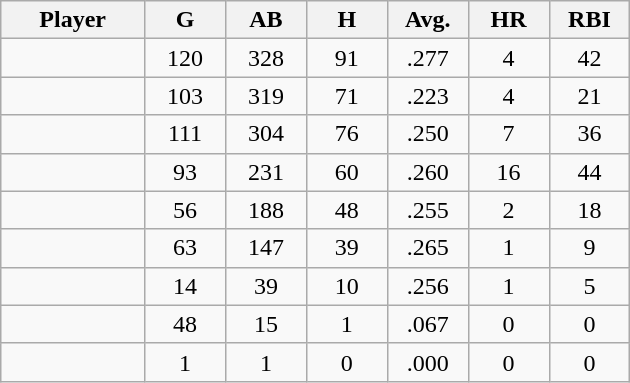<table class="wikitable sortable">
<tr>
<th bgcolor="#DDDDFF" width="16%">Player</th>
<th bgcolor="#DDDDFF" width="9%">G</th>
<th bgcolor="#DDDDFF" width="9%">AB</th>
<th bgcolor="#DDDDFF" width="9%">H</th>
<th bgcolor="#DDDDFF" width="9%">Avg.</th>
<th bgcolor="#DDDDFF" width="9%">HR</th>
<th bgcolor="#DDDDFF" width="9%">RBI</th>
</tr>
<tr align="center">
<td></td>
<td>120</td>
<td>328</td>
<td>91</td>
<td>.277</td>
<td>4</td>
<td>42</td>
</tr>
<tr align="center">
<td></td>
<td>103</td>
<td>319</td>
<td>71</td>
<td>.223</td>
<td>4</td>
<td>21</td>
</tr>
<tr align="center">
<td></td>
<td>111</td>
<td>304</td>
<td>76</td>
<td>.250</td>
<td>7</td>
<td>36</td>
</tr>
<tr align="center">
<td></td>
<td>93</td>
<td>231</td>
<td>60</td>
<td>.260</td>
<td>16</td>
<td>44</td>
</tr>
<tr align="center">
<td></td>
<td>56</td>
<td>188</td>
<td>48</td>
<td>.255</td>
<td>2</td>
<td>18</td>
</tr>
<tr align="center">
<td></td>
<td>63</td>
<td>147</td>
<td>39</td>
<td>.265</td>
<td>1</td>
<td>9</td>
</tr>
<tr align="center">
<td></td>
<td>14</td>
<td>39</td>
<td>10</td>
<td>.256</td>
<td>1</td>
<td>5</td>
</tr>
<tr align="center">
<td></td>
<td>48</td>
<td>15</td>
<td>1</td>
<td>.067</td>
<td>0</td>
<td>0</td>
</tr>
<tr align="center">
<td></td>
<td>1</td>
<td>1</td>
<td>0</td>
<td>.000</td>
<td>0</td>
<td>0</td>
</tr>
</table>
